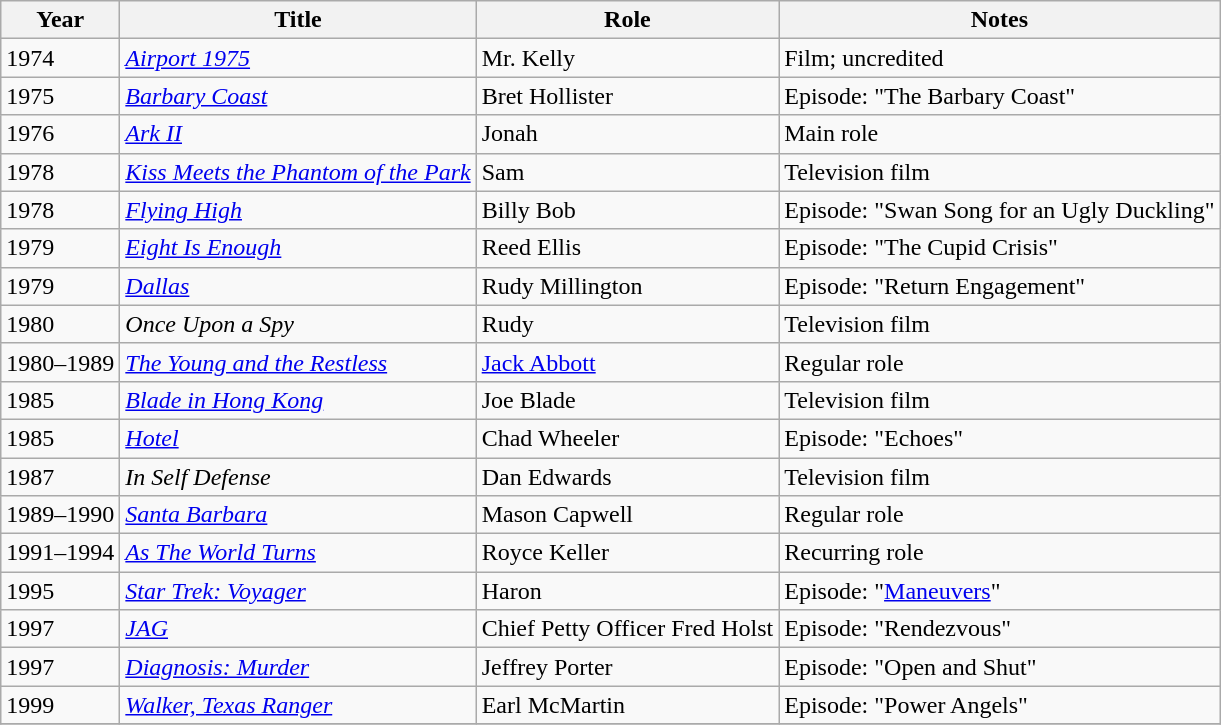<table class="wikitable plainrowheaders sortable">
<tr>
<th scope="col">Year</th>
<th scope="col">Title</th>
<th scope="col">Role</th>
<th class="unsortable">Notes</th>
</tr>
<tr>
<td>1974</td>
<td><em><a href='#'>Airport 1975</a></em></td>
<td>Mr. Kelly</td>
<td>Film; uncredited</td>
</tr>
<tr>
<td>1975</td>
<td><em><a href='#'>Barbary Coast</a></em></td>
<td>Bret Hollister</td>
<td>Episode: "The Barbary Coast"</td>
</tr>
<tr>
<td>1976</td>
<td><em><a href='#'>Ark II</a></em></td>
<td>Jonah</td>
<td>Main role</td>
</tr>
<tr>
<td>1978</td>
<td><em><a href='#'>Kiss Meets the Phantom of the Park</a></em></td>
<td>Sam</td>
<td>Television film</td>
</tr>
<tr>
<td>1978</td>
<td><em><a href='#'>Flying High</a></em></td>
<td>Billy Bob</td>
<td>Episode: "Swan Song for an Ugly Duckling"</td>
</tr>
<tr>
<td>1979</td>
<td><em><a href='#'>Eight Is Enough</a></em></td>
<td>Reed Ellis</td>
<td>Episode: "The Cupid Crisis"</td>
</tr>
<tr>
<td>1979</td>
<td><em><a href='#'>Dallas</a></em></td>
<td>Rudy Millington</td>
<td>Episode: "Return Engagement"</td>
</tr>
<tr>
<td>1980</td>
<td><em>Once Upon a Spy</em></td>
<td>Rudy</td>
<td>Television film</td>
</tr>
<tr>
<td>1980–1989</td>
<td><em><a href='#'>The Young and the Restless</a></em></td>
<td><a href='#'>Jack Abbott</a></td>
<td>Regular role</td>
</tr>
<tr>
<td>1985</td>
<td><em><a href='#'>Blade in Hong Kong</a></em></td>
<td>Joe Blade</td>
<td>Television film</td>
</tr>
<tr>
<td>1985</td>
<td><em><a href='#'>Hotel</a></em></td>
<td>Chad Wheeler</td>
<td>Episode: "Echoes"</td>
</tr>
<tr>
<td>1987</td>
<td><em>In Self Defense</em></td>
<td>Dan Edwards</td>
<td>Television film</td>
</tr>
<tr>
<td>1989–1990</td>
<td><em><a href='#'>Santa Barbara</a></em></td>
<td>Mason Capwell</td>
<td>Regular role</td>
</tr>
<tr>
<td>1991–1994</td>
<td><em><a href='#'>As The World Turns</a></em></td>
<td>Royce Keller</td>
<td>Recurring role</td>
</tr>
<tr>
<td>1995</td>
<td><em><a href='#'>Star Trek: Voyager</a></em></td>
<td>Haron</td>
<td>Episode: "<a href='#'>Maneuvers</a>"</td>
</tr>
<tr>
<td>1997</td>
<td><em><a href='#'>JAG</a></em></td>
<td>Chief Petty Officer Fred Holst</td>
<td>Episode: "Rendezvous"</td>
</tr>
<tr>
<td>1997</td>
<td><em><a href='#'>Diagnosis: Murder</a></em></td>
<td>Jeffrey Porter</td>
<td>Episode: "Open and Shut"</td>
</tr>
<tr>
<td>1999</td>
<td><em><a href='#'>Walker, Texas Ranger</a></em></td>
<td>Earl McMartin</td>
<td>Episode: "Power Angels"</td>
</tr>
<tr>
</tr>
</table>
